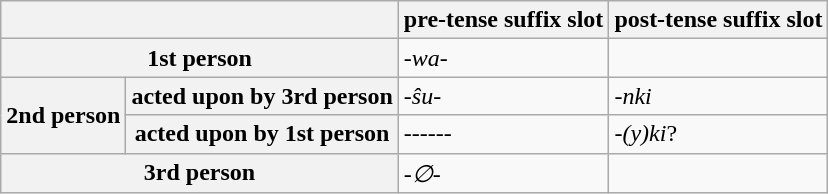<table class="wikitable">
<tr>
<th colspan="2"></th>
<th>pre-tense suffix slot</th>
<th>post-tense suffix slot</th>
</tr>
<tr>
<th colspan="2">1st person</th>
<td><em>-wa-</em></td>
<td></td>
</tr>
<tr>
<th rowspan="2">2nd person</th>
<th>acted upon by 3rd person</th>
<td><em>-ŝu-</em></td>
<td><em>-nki</em></td>
</tr>
<tr>
<th>acted upon by 1st person</th>
<td><em>------</em></td>
<td><em>-(y)ki</em>?</td>
</tr>
<tr>
<th colspan="2">3rd person</th>
<td><em>-∅-</em></td>
<td></td>
</tr>
</table>
